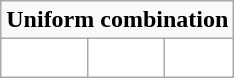<table class="wikitable"  style="display: inline-table;">
<tr>
<td align="center" Colspan="3"><strong>Uniform combination</strong></td>
</tr>
<tr align="center">
<td style="background:white; color:white"><strong>Helmet</strong></td>
<td style="background:white; color:white"><strong>Jersey</strong></td>
<td style="background:white; color:white"><strong>Pants</strong></td>
</tr>
</table>
